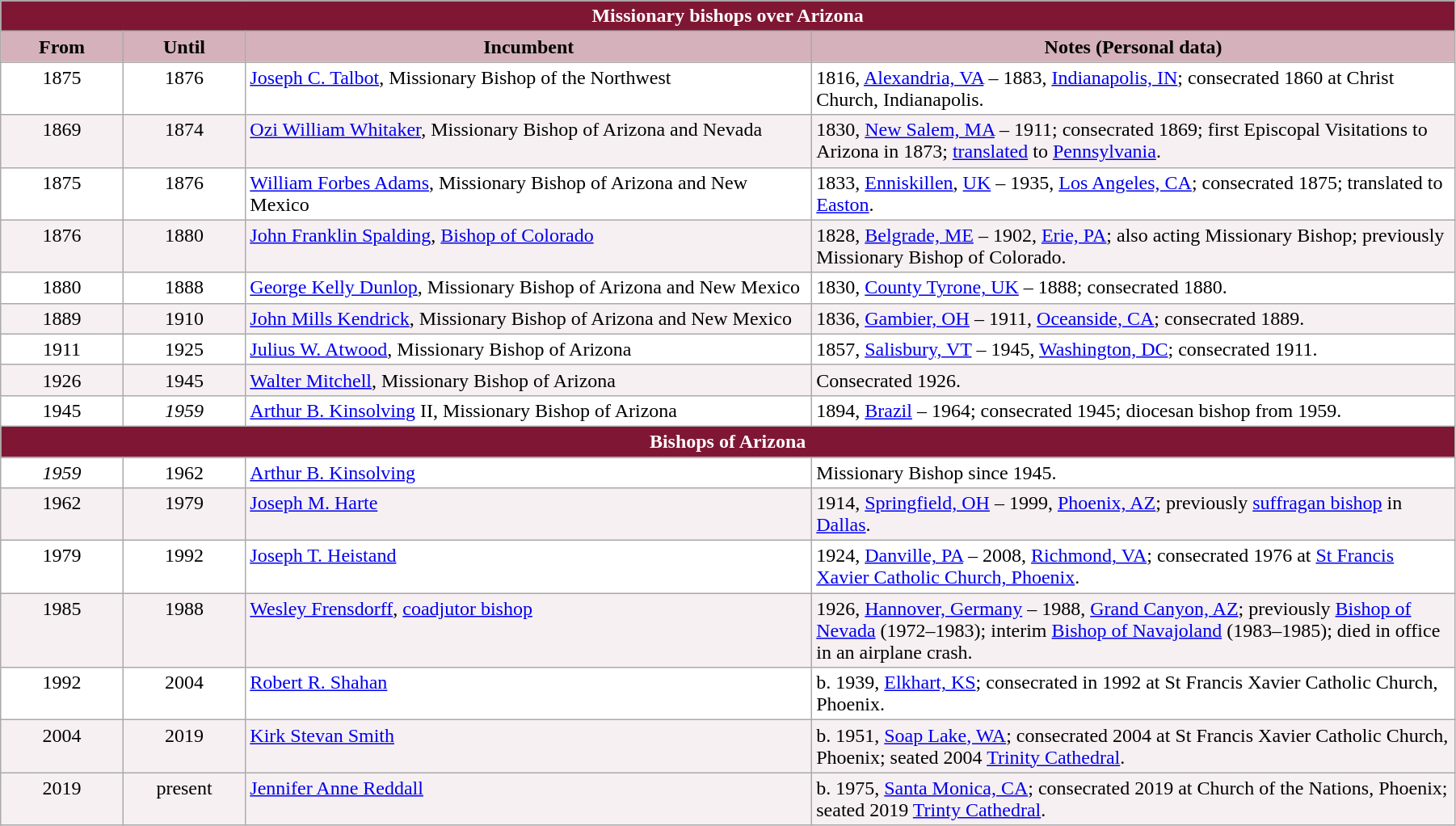<table class="wikitable" style="width: 95%;">
<tr>
<th colspan="4" style="background-color: #7F1734; color: white;">Missionary bishops over Arizona</th>
</tr>
<tr>
<th style="background-color: #D4B1BB; width: 8%;">From</th>
<th style="background-color: #D4B1BB; width: 8%;">Until</th>
<th style="background-color: #D4B1BB; width: 37%;">Incumbent</th>
<th style="background-color: #D4B1BB; width: 42%;">Notes (Personal data)</th>
</tr>
<tr valign="top" style="background-color: white;">
<td style="text-align: center;">1875</td>
<td style="text-align: center;">1876</td>
<td><a href='#'>Joseph C. Talbot</a>, Missionary Bishop of the Northwest</td>
<td>1816, <a href='#'>Alexandria, VA</a> – 1883, <a href='#'>Indianapolis, IN</a>; consecrated 1860 at Christ Church, Indianapolis.</td>
</tr>
<tr valign="top" style="background-color: #F7F0F2;">
<td style="text-align: center;">1869</td>
<td style="text-align: center;">1874</td>
<td><a href='#'>Ozi William Whitaker</a>, Missionary Bishop of Arizona and Nevada</td>
<td>1830, <a href='#'>New Salem, MA</a> – 1911; consecrated 1869; first Episcopal Visitations to Arizona in 1873; <a href='#'>translated</a> to <a href='#'>Pennsylvania</a>.</td>
</tr>
<tr valign="top" style="background-color: white;">
<td style="text-align: center;">1875</td>
<td style="text-align: center;">1876</td>
<td><a href='#'>William Forbes Adams</a>, Missionary Bishop of Arizona and New Mexico</td>
<td>1833, <a href='#'>Enniskillen</a>, <a href='#'>UK</a> – 1935, <a href='#'>Los Angeles, CA</a>; consecrated 1875; translated to <a href='#'>Easton</a>.</td>
</tr>
<tr valign="top" style="background-color: #F7F0F2;">
<td style="text-align: center;">1876</td>
<td style="text-align: center;">1880</td>
<td><a href='#'>John Franklin Spalding</a>, <a href='#'>Bishop of Colorado</a></td>
<td>1828, <a href='#'>Belgrade, ME</a> – 1902, <a href='#'>Erie, PA</a>; also acting Missionary Bishop; previously Missionary Bishop of Colorado.</td>
</tr>
<tr valign="top" style="background-color: white;">
<td style="text-align: center;">1880</td>
<td style="text-align: center;">1888</td>
<td><a href='#'>George Kelly Dunlop</a>, Missionary Bishop of Arizona and New Mexico</td>
<td>1830, <a href='#'>County Tyrone, UK</a> – 1888; consecrated 1880.</td>
</tr>
<tr valign="top" style="background-color: #F7F0F2;">
<td style="text-align: center;">1889</td>
<td style="text-align: center;">1910</td>
<td><a href='#'>John Mills Kendrick</a>, Missionary Bishop of Arizona and New Mexico</td>
<td>1836, <a href='#'>Gambier, OH</a> – 1911, <a href='#'>Oceanside, CA</a>; consecrated  1889.</td>
</tr>
<tr valign="top" style="background-color: white;">
<td style="text-align: center;">1911</td>
<td style="text-align: center;">1925</td>
<td><a href='#'>Julius W. Atwood</a>, Missionary Bishop of Arizona</td>
<td>1857, <a href='#'>Salisbury, VT</a> – 1945, <a href='#'>Washington, DC</a>; consecrated 1911.</td>
</tr>
<tr valign="top" style="background-color: #F7F0F2;">
<td style="text-align: center;">1926</td>
<td style="text-align: center;">1945</td>
<td><a href='#'>Walter Mitchell</a>, Missionary Bishop of Arizona</td>
<td>Consecrated 1926.</td>
</tr>
<tr valign="top" style="background-color: white;">
<td style="text-align: center;">1945</td>
<td style="text-align: center;"><em>1959</em></td>
<td><a href='#'>Arthur B. Kinsolving</a> II, Missionary Bishop of Arizona</td>
<td>1894, <a href='#'>Brazil</a> – 1964; consecrated 1945; diocesan bishop from 1959.</td>
</tr>
<tr>
<th colspan="4" style="background-color: #7F1734; color: white;">Bishops of Arizona</th>
</tr>
<tr valign="top" style="background-color: white;">
<td style="text-align: center;"><em>1959</em></td>
<td style="text-align: center;">1962</td>
<td><a href='#'>Arthur B. Kinsolving</a></td>
<td>Missionary Bishop since 1945.</td>
</tr>
<tr valign="top" style="background-color: #F7F0F2;">
<td style="text-align: center;">1962</td>
<td style="text-align: center;">1979</td>
<td><a href='#'>Joseph M. Harte</a></td>
<td>1914, <a href='#'>Springfield, OH</a> – 1999, <a href='#'>Phoenix, AZ</a>; previously <a href='#'>suffragan bishop</a> in <a href='#'>Dallas</a>.</td>
</tr>
<tr valign="top" style="background-color: white;">
<td style="text-align: center;">1979</td>
<td style="text-align: center;">1992</td>
<td><a href='#'>Joseph T. Heistand</a></td>
<td>1924, <a href='#'>Danville, PA</a> – 2008, <a href='#'>Richmond, VA</a>; consecrated 1976 at <a href='#'>St Francis Xavier Catholic Church, Phoenix</a>.</td>
</tr>
<tr valign="top" style="background-color: #F7F0F2;">
<td style="text-align: center;">1985</td>
<td style="text-align: center;">1988</td>
<td><a href='#'>Wesley Frensdorff</a>, <a href='#'>coadjutor bishop</a></td>
<td>1926, <a href='#'>Hannover, Germany</a> –  1988, <a href='#'>Grand Canyon, AZ</a>; previously <a href='#'>Bishop of Nevada</a> (1972–1983); interim <a href='#'>Bishop of Navajoland</a> (1983–1985); died in office in an airplane crash.</td>
</tr>
<tr valign="top" style="background-color: white;">
<td style="text-align: center;">1992</td>
<td style="text-align: center;">2004</td>
<td><a href='#'>Robert R. Shahan</a></td>
<td>b. 1939, <a href='#'>Elkhart, KS</a>; consecrated in 1992 at St Francis Xavier Catholic Church, Phoenix.</td>
</tr>
<tr valign="top" style="background-color: #F7F0F2;">
<td style="text-align: center;">2004</td>
<td style="text-align: center;">2019</td>
<td><a href='#'>Kirk Stevan Smith</a></td>
<td>b. 1951, <a href='#'>Soap Lake, WA</a>; consecrated  2004 at St Francis Xavier Catholic Church, Phoenix; seated  2004 <a href='#'>Trinity Cathedral</a>.</td>
</tr>
<tr valign="top" style="background-color: #F7F0F2;">
<td style="text-align: center;">2019</td>
<td style="text-align: center;">present</td>
<td><a href='#'>Jennifer Anne Reddall</a></td>
<td>b. 1975, <a href='#'>Santa Monica, CA</a>; consecrated 2019 at Church of the Nations, Phoenix; seated  2019 <a href='#'>Trinty Cathedral</a>.</td>
</tr>
</table>
